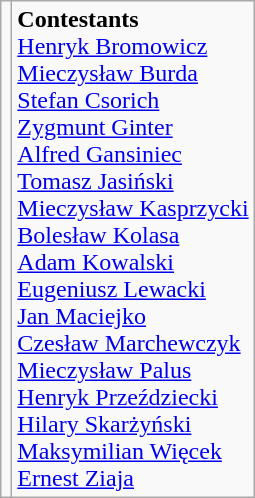<table class="wikitable" style="text-align:center">
<tr>
<td></td>
<td align=left><strong>Contestants</strong><br> <a href='#'>Henryk Bromowicz</a> <br> <a href='#'>Mieczysław Burda</a> <br> <a href='#'>Stefan Csorich</a> <br> <a href='#'>Zygmunt Ginter</a> <br> <a href='#'>Alfred Gansiniec</a> <br> <a href='#'>Tomasz Jasiński</a> <br> <a href='#'>Mieczysław Kasprzycki</a> <br> <a href='#'>Bolesław Kolasa</a> <br> <a href='#'>Adam Kowalski</a> <br> <a href='#'>Eugeniusz Lewacki</a> <br> <a href='#'>Jan Maciejko</a> <br> <a href='#'>Czesław Marchewczyk</a> <br> <a href='#'>Mieczysław Palus</a> <br> <a href='#'>Henryk Przeździecki</a> <br> <a href='#'>Hilary Skarżyński</a> <br> <a href='#'>Maksymilian Więcek</a> <br> <a href='#'>Ernest Ziaja</a></td>
</tr>
</table>
